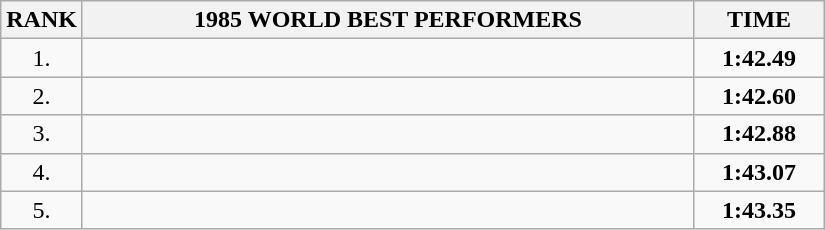<table class="wikitable sortable">
<tr>
<th>RANK</th>
<th align="center" style="width: 25em">1985 WORLD BEST PERFORMERS</th>
<th align="center" style="width: 5em">TIME</th>
</tr>
<tr>
<td align="center">1.</td>
<td></td>
<td align="center"><strong>1:42.49</strong></td>
</tr>
<tr>
<td align="center">2.</td>
<td></td>
<td align="center"><strong>1:42.60</strong></td>
</tr>
<tr>
<td align="center">3.</td>
<td></td>
<td align="center"><strong>1:42.88</strong></td>
</tr>
<tr>
<td align="center">4.</td>
<td></td>
<td align="center"><strong>1:43.07</strong></td>
</tr>
<tr>
<td align="center">5.</td>
<td></td>
<td align="center"><strong>1:43.35</strong></td>
</tr>
</table>
